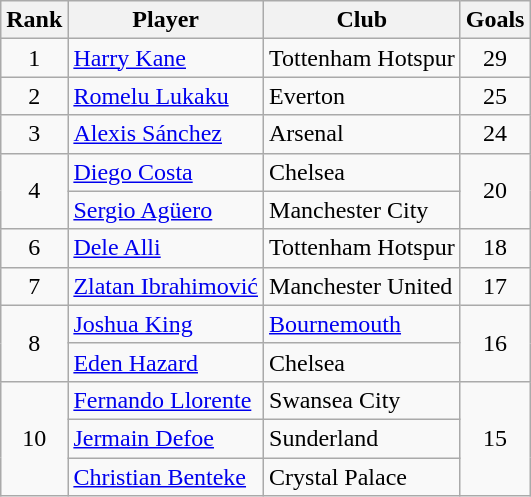<table class="wikitable" style="text-align:center">
<tr>
<th>Rank</th>
<th>Player</th>
<th>Club</th>
<th>Goals</th>
</tr>
<tr>
<td>1</td>
<td align="left"> <a href='#'>Harry Kane</a></td>
<td align="left">Tottenham Hotspur</td>
<td>29</td>
</tr>
<tr>
<td>2</td>
<td align="left"> <a href='#'>Romelu Lukaku</a></td>
<td align="left">Everton</td>
<td>25</td>
</tr>
<tr>
<td>3</td>
<td align="left"> <a href='#'>Alexis Sánchez</a></td>
<td align="left">Arsenal</td>
<td>24</td>
</tr>
<tr>
<td rowspan="2">4</td>
<td align="left"> <a href='#'>Diego Costa</a></td>
<td align="left">Chelsea</td>
<td rowspan="2">20</td>
</tr>
<tr>
<td align="left"> <a href='#'>Sergio Agüero</a></td>
<td align="left">Manchester City</td>
</tr>
<tr>
<td>6</td>
<td align="left"> <a href='#'>Dele Alli</a></td>
<td align="left">Tottenham Hotspur</td>
<td>18</td>
</tr>
<tr>
<td>7</td>
<td align="left"> <a href='#'>Zlatan Ibrahimović</a></td>
<td align="left">Manchester United</td>
<td>17</td>
</tr>
<tr>
<td rowspan="2">8</td>
<td align="left"> <a href='#'>Joshua King</a></td>
<td align="left"><a href='#'>Bournemouth</a></td>
<td rowspan="2">16</td>
</tr>
<tr>
<td align="left"> <a href='#'>Eden Hazard</a></td>
<td align="left">Chelsea</td>
</tr>
<tr>
<td rowspan="3">10</td>
<td align="left"> <a href='#'>Fernando Llorente</a></td>
<td align="left">Swansea City</td>
<td rowspan="3">15</td>
</tr>
<tr>
<td align="left"> <a href='#'>Jermain Defoe</a></td>
<td align="left">Sunderland</td>
</tr>
<tr>
<td align="left"> <a href='#'>Christian Benteke</a></td>
<td align="left">Crystal Palace</td>
</tr>
</table>
